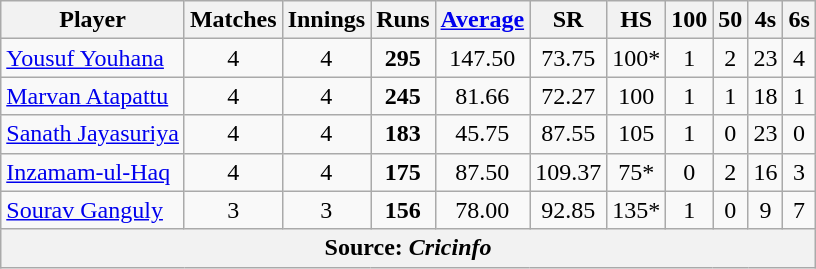<table class="wikitable" style="text-align: center;">
<tr>
<th>Player</th>
<th>Matches</th>
<th>Innings</th>
<th>Runs</th>
<th><a href='#'>Average</a></th>
<th>SR</th>
<th>HS</th>
<th>100</th>
<th>50</th>
<th>4s</th>
<th>6s</th>
</tr>
<tr>
<td style="text-align:left"> <a href='#'>Yousuf Youhana</a></td>
<td>4</td>
<td>4</td>
<td><strong>295</strong></td>
<td>147.50</td>
<td>73.75</td>
<td>100*</td>
<td>1</td>
<td>2</td>
<td>23</td>
<td>4</td>
</tr>
<tr>
<td style="text-align:left"> <a href='#'>Marvan Atapattu</a></td>
<td>4</td>
<td>4</td>
<td><strong>245</strong></td>
<td>81.66</td>
<td>72.27</td>
<td>100</td>
<td>1</td>
<td>1</td>
<td>18</td>
<td>1</td>
</tr>
<tr>
<td style="text-align:left"> <a href='#'>Sanath Jayasuriya</a></td>
<td>4</td>
<td>4</td>
<td><strong>183</strong></td>
<td>45.75</td>
<td>87.55</td>
<td>105</td>
<td>1</td>
<td>0</td>
<td>23</td>
<td>0</td>
</tr>
<tr>
<td style="text-align:left"> <a href='#'>Inzamam-ul-Haq</a></td>
<td>4</td>
<td>4</td>
<td><strong>175</strong></td>
<td>87.50</td>
<td>109.37</td>
<td>75*</td>
<td>0</td>
<td>2</td>
<td>16</td>
<td>3</td>
</tr>
<tr>
<td style="text-align:left"> <a href='#'>Sourav Ganguly</a></td>
<td>3</td>
<td>3</td>
<td><strong>156</strong></td>
<td>78.00</td>
<td>92.85</td>
<td>135*</td>
<td>1</td>
<td>0</td>
<td>9</td>
<td>7</td>
</tr>
<tr>
<th colspan="11">Source: <em>Cricinfo</em></th>
</tr>
</table>
